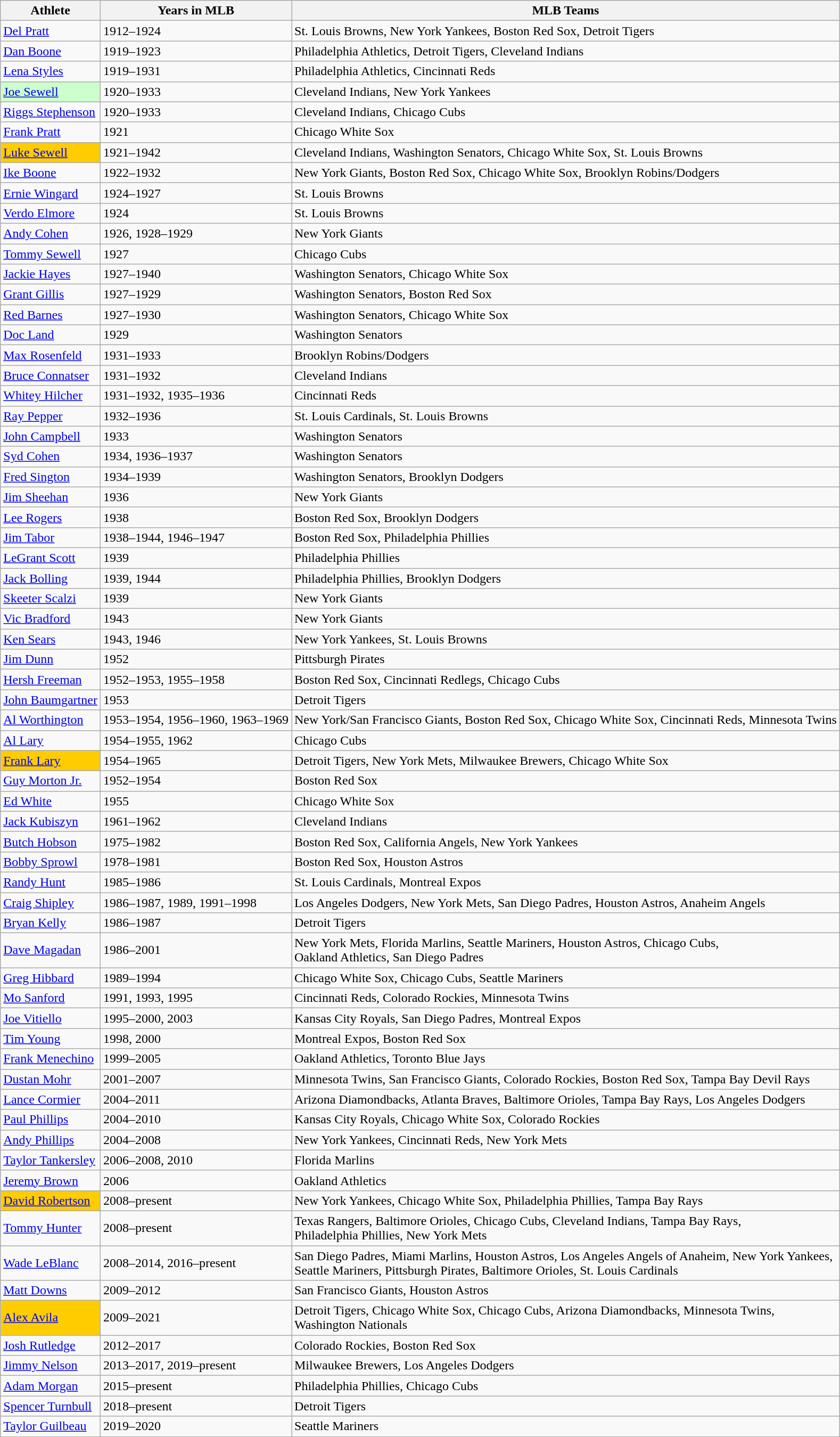<table class="wikitable">
<tr>
<th>Athlete</th>
<th>Years in MLB</th>
<th>MLB Teams</th>
</tr>
<tr>
<td><a href='#'>Del Pratt</a></td>
<td>1912–1924</td>
<td>St. Louis Browns, New York Yankees, Boston Red Sox, Detroit Tigers</td>
</tr>
<tr>
<td><a href='#'>Dan Boone</a></td>
<td>1919–1923</td>
<td>Philadelphia Athletics, Detroit Tigers, Cleveland Indians</td>
</tr>
<tr>
<td><a href='#'>Lena Styles</a></td>
<td>1919–1931</td>
<td>Philadelphia Athletics, Cincinnati Reds</td>
</tr>
<tr>
<td bgcolor="#CCFFCC"><a href='#'>Joe Sewell</a></td>
<td>1920–1933</td>
<td>Cleveland Indians, New York Yankees</td>
</tr>
<tr>
<td><a href='#'>Riggs Stephenson</a></td>
<td>1920–1933</td>
<td>Cleveland Indians, Chicago Cubs</td>
</tr>
<tr>
<td><a href='#'>Frank Pratt</a></td>
<td>1921</td>
<td>Chicago White Sox</td>
</tr>
<tr>
<td bgcolor="#FFCC00"><a href='#'>Luke Sewell</a></td>
<td>1921–1942</td>
<td>Cleveland Indians, Washington Senators, Chicago White Sox, St. Louis Browns</td>
</tr>
<tr>
<td><a href='#'>Ike Boone</a></td>
<td>1922–1932</td>
<td>New York Giants, Boston Red Sox, Chicago White Sox, Brooklyn Robins/Dodgers</td>
</tr>
<tr>
<td><a href='#'>Ernie Wingard</a></td>
<td>1924–1927</td>
<td>St. Louis Browns</td>
</tr>
<tr>
<td><a href='#'>Verdo Elmore</a></td>
<td>1924</td>
<td>St. Louis Browns</td>
</tr>
<tr>
<td><a href='#'>Andy Cohen</a></td>
<td>1926, 1928–1929</td>
<td>New York Giants</td>
</tr>
<tr>
<td><a href='#'>Tommy Sewell</a></td>
<td>1927</td>
<td>Chicago Cubs</td>
</tr>
<tr>
<td><a href='#'>Jackie Hayes</a></td>
<td>1927–1940</td>
<td>Washington Senators, Chicago White Sox</td>
</tr>
<tr>
<td><a href='#'>Grant Gillis</a></td>
<td>1927–1929</td>
<td>Washington Senators, Boston Red Sox</td>
</tr>
<tr>
<td><a href='#'>Red Barnes</a></td>
<td>1927–1930</td>
<td>Washington Senators, Chicago White Sox</td>
</tr>
<tr>
<td><a href='#'>Doc Land</a></td>
<td>1929</td>
<td>Washington Senators</td>
</tr>
<tr>
<td><a href='#'>Max Rosenfeld</a></td>
<td>1931–1933</td>
<td>Brooklyn Robins/Dodgers</td>
</tr>
<tr>
<td><a href='#'>Bruce Connatser</a></td>
<td>1931–1932</td>
<td>Cleveland Indians</td>
</tr>
<tr>
<td><a href='#'>Whitey Hilcher</a></td>
<td>1931–1932, 1935–1936</td>
<td>Cincinnati Reds</td>
</tr>
<tr>
<td><a href='#'>Ray Pepper</a></td>
<td>1932–1936</td>
<td>St. Louis Cardinals, St. Louis Browns</td>
</tr>
<tr>
<td><a href='#'>John Campbell</a></td>
<td>1933</td>
<td>Washington Senators</td>
</tr>
<tr>
<td><a href='#'>Syd Cohen</a></td>
<td>1934, 1936–1937</td>
<td>Washington Senators</td>
</tr>
<tr>
<td><a href='#'>Fred Sington</a></td>
<td>1934–1939</td>
<td>Washington Senators, Brooklyn Dodgers</td>
</tr>
<tr>
<td><a href='#'>Jim Sheehan</a></td>
<td>1936</td>
<td>New York Giants</td>
</tr>
<tr>
<td><a href='#'>Lee Rogers</a></td>
<td>1938</td>
<td>Boston Red Sox, Brooklyn Dodgers</td>
</tr>
<tr>
<td><a href='#'>Jim Tabor</a></td>
<td>1938–1944, 1946–1947</td>
<td>Boston Red Sox, Philadelphia Phillies</td>
</tr>
<tr>
<td><a href='#'>LeGrant Scott</a></td>
<td>1939</td>
<td>Philadelphia Phillies</td>
</tr>
<tr>
<td><a href='#'>Jack Bolling</a></td>
<td>1939, 1944</td>
<td>Philadelphia Phillies, Brooklyn Dodgers</td>
</tr>
<tr>
<td><a href='#'>Skeeter Scalzi</a></td>
<td>1939</td>
<td>New York Giants</td>
</tr>
<tr>
<td><a href='#'>Vic Bradford</a></td>
<td>1943</td>
<td>New York Giants</td>
</tr>
<tr>
<td><a href='#'>Ken Sears</a></td>
<td>1943, 1946</td>
<td>New York Yankees, St. Louis Browns</td>
</tr>
<tr>
<td><a href='#'>Jim Dunn</a></td>
<td>1952</td>
<td>Pittsburgh Pirates</td>
</tr>
<tr>
<td><a href='#'>Hersh Freeman</a></td>
<td>1952–1953, 1955–1958</td>
<td>Boston Red Sox, Cincinnati Redlegs, Chicago Cubs</td>
</tr>
<tr>
<td><a href='#'>John Baumgartner</a></td>
<td>1953</td>
<td>Detroit Tigers</td>
</tr>
<tr>
<td><a href='#'>Al Worthington</a></td>
<td>1953–1954, 1956–1960, 1963–1969</td>
<td>New York/San Francisco Giants, Boston Red Sox, Chicago White Sox, Cincinnati Reds, Minnesota Twins</td>
</tr>
<tr>
<td><a href='#'>Al Lary</a></td>
<td>1954–1955, 1962</td>
<td>Chicago Cubs</td>
</tr>
<tr>
<td bgcolor="#FFCC00"><a href='#'>Frank Lary</a></td>
<td>1954–1965</td>
<td>Detroit Tigers, New York Mets, Milwaukee Brewers, Chicago White Sox</td>
</tr>
<tr>
<td><a href='#'>Guy Morton Jr.</a></td>
<td>1952–1954</td>
<td>Boston Red Sox</td>
</tr>
<tr>
<td><a href='#'>Ed White</a></td>
<td>1955</td>
<td>Chicago White Sox</td>
</tr>
<tr>
<td><a href='#'>Jack Kubiszyn</a></td>
<td>1961–1962</td>
<td>Cleveland Indians</td>
</tr>
<tr>
<td><a href='#'>Butch Hobson</a></td>
<td>1975–1982</td>
<td>Boston Red Sox, California Angels, New York Yankees</td>
</tr>
<tr>
<td><a href='#'>Bobby Sprowl</a></td>
<td>1978–1981</td>
<td>Boston Red Sox, Houston Astros</td>
</tr>
<tr>
<td><a href='#'>Randy Hunt</a></td>
<td>1985–1986</td>
<td>St. Louis Cardinals, Montreal Expos</td>
</tr>
<tr>
<td><a href='#'>Craig Shipley</a></td>
<td>1986–1987, 1989, 1991–1998</td>
<td>Los Angeles Dodgers, New York Mets, San Diego Padres, Houston Astros, Anaheim Angels</td>
</tr>
<tr>
<td><a href='#'>Bryan Kelly</a></td>
<td>1986–1987</td>
<td>Detroit Tigers</td>
</tr>
<tr>
<td><a href='#'>Dave Magadan</a></td>
<td>1986–2001</td>
<td>New York Mets, Florida Marlins, Seattle Mariners, Houston Astros, Chicago Cubs,<br>Oakland Athletics, San Diego Padres</td>
</tr>
<tr>
<td><a href='#'>Greg Hibbard</a></td>
<td>1989–1994</td>
<td>Chicago White Sox, Chicago Cubs, Seattle Mariners</td>
</tr>
<tr>
<td><a href='#'>Mo Sanford</a></td>
<td>1991, 1993, 1995</td>
<td>Cincinnati Reds, Colorado Rockies, Minnesota Twins</td>
</tr>
<tr>
<td><a href='#'>Joe Vitiello</a></td>
<td>1995–2000, 2003</td>
<td>Kansas City Royals, San Diego Padres, Montreal Expos</td>
</tr>
<tr>
<td><a href='#'>Tim Young</a></td>
<td>1998, 2000</td>
<td>Montreal Expos, Boston Red Sox</td>
</tr>
<tr>
<td><a href='#'>Frank Menechino</a></td>
<td>1999–2005</td>
<td>Oakland Athletics, Toronto Blue Jays</td>
</tr>
<tr>
<td><a href='#'>Dustan Mohr</a></td>
<td>2001–2007</td>
<td>Minnesota Twins, San Francisco Giants, Colorado Rockies, Boston Red Sox, Tampa Bay Devil Rays</td>
</tr>
<tr>
<td><a href='#'>Lance Cormier</a></td>
<td>2004–2011</td>
<td>Arizona Diamondbacks, Atlanta Braves, Baltimore Orioles, Tampa Bay Rays, Los Angeles Dodgers</td>
</tr>
<tr>
<td><a href='#'>Paul Phillips</a></td>
<td>2004–2010</td>
<td>Kansas City Royals, Chicago White Sox, Colorado Rockies</td>
</tr>
<tr>
<td><a href='#'>Andy Phillips</a></td>
<td>2004–2008</td>
<td>New York Yankees, Cincinnati Reds, New York Mets</td>
</tr>
<tr>
<td><a href='#'>Taylor Tankersley</a></td>
<td>2006–2008, 2010</td>
<td>Florida Marlins</td>
</tr>
<tr>
<td><a href='#'>Jeremy Brown</a></td>
<td>2006</td>
<td>Oakland Athletics</td>
</tr>
<tr>
<td bgcolor="#FFCC00"><a href='#'>David Robertson</a></td>
<td>2008–present</td>
<td>New York Yankees, Chicago White Sox, Philadelphia Phillies, Tampa Bay Rays</td>
</tr>
<tr>
<td><a href='#'>Tommy Hunter</a></td>
<td>2008–present</td>
<td>Texas Rangers, Baltimore Orioles, Chicago Cubs, Cleveland Indians, Tampa Bay Rays,<br>Philadelphia Phillies, New York Mets</td>
</tr>
<tr>
<td><a href='#'>Wade LeBlanc</a></td>
<td>2008–2014, 2016–present</td>
<td>San Diego Padres, Miami Marlins, Houston Astros, Los Angeles Angels of Anaheim, New York Yankees,<br>Seattle Mariners, Pittsburgh Pirates, Baltimore Orioles, St. Louis Cardinals</td>
</tr>
<tr>
<td><a href='#'>Matt Downs</a></td>
<td>2009–2012</td>
<td>San Francisco Giants, Houston Astros</td>
</tr>
<tr>
<td bgcolor="#FFCC00"><a href='#'>Alex Avila</a></td>
<td>2009–2021</td>
<td>Detroit Tigers, Chicago White Sox, Chicago Cubs, Arizona Diamondbacks, Minnesota Twins,<br>Washington Nationals</td>
</tr>
<tr>
<td><a href='#'>Josh Rutledge</a></td>
<td>2012–2017</td>
<td>Colorado Rockies, Boston Red Sox</td>
</tr>
<tr>
<td><a href='#'>Jimmy Nelson</a></td>
<td>2013–2017, 2019–present</td>
<td>Milwaukee Brewers, Los Angeles Dodgers</td>
</tr>
<tr>
<td><a href='#'>Adam Morgan</a></td>
<td>2015–present</td>
<td>Philadelphia Phillies, Chicago Cubs</td>
</tr>
<tr>
<td><a href='#'>Spencer Turnbull</a></td>
<td>2018–present</td>
<td>Detroit Tigers</td>
</tr>
<tr>
<td><a href='#'>Taylor Guilbeau</a></td>
<td>2019–2020</td>
<td>Seattle Mariners</td>
</tr>
</table>
